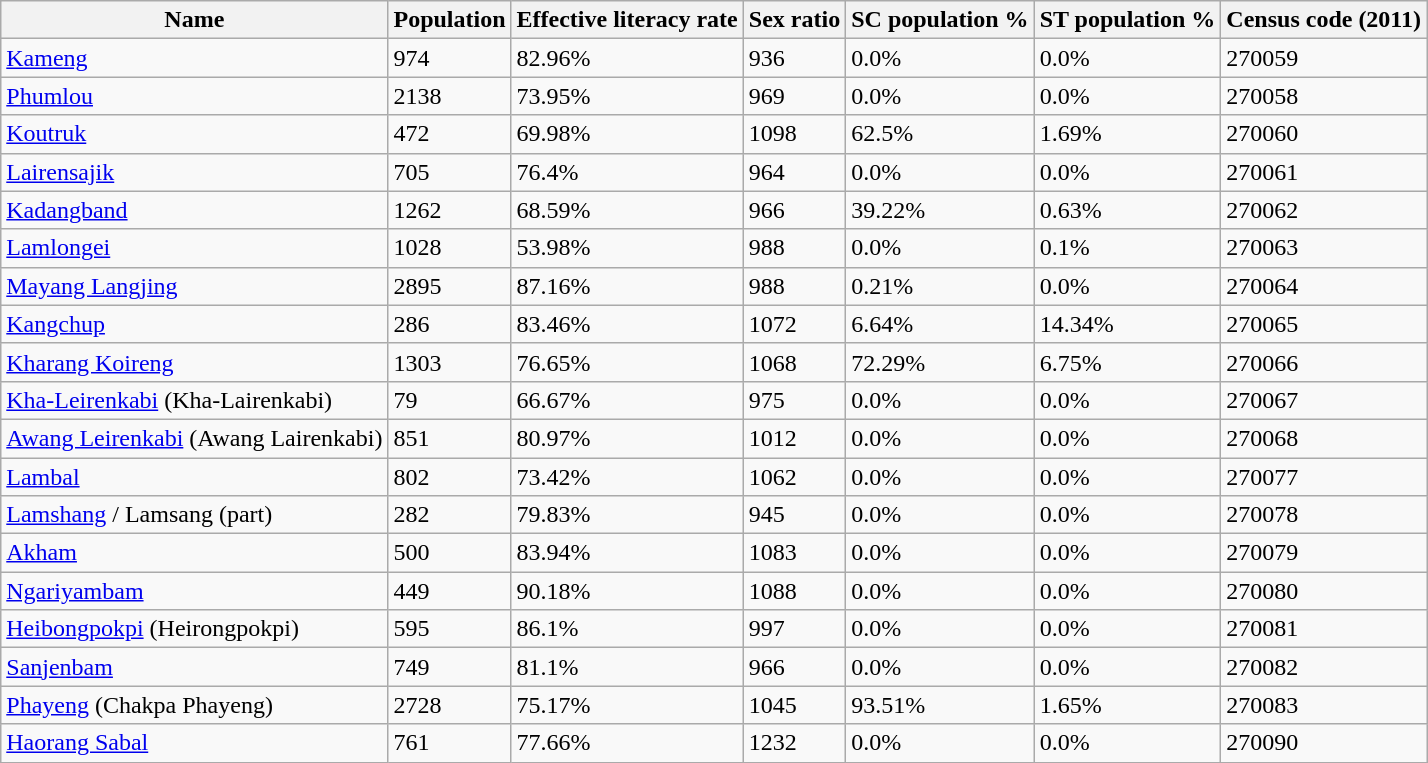<table class="wikitable sortable">
<tr>
<th>Name</th>
<th>Population</th>
<th>Effective literacy rate</th>
<th>Sex ratio</th>
<th>SC population %</th>
<th>ST population %</th>
<th>Census code (2011)</th>
</tr>
<tr>
<td><a href='#'>Kameng</a></td>
<td>974</td>
<td>82.96%</td>
<td>936</td>
<td>0.0%</td>
<td>0.0%</td>
<td>270059</td>
</tr>
<tr>
<td><a href='#'>Phumlou</a></td>
<td>2138</td>
<td>73.95%</td>
<td>969</td>
<td>0.0%</td>
<td>0.0%</td>
<td>270058</td>
</tr>
<tr>
<td><a href='#'>Koutruk</a></td>
<td>472</td>
<td>69.98%</td>
<td>1098</td>
<td>62.5%</td>
<td>1.69%</td>
<td>270060</td>
</tr>
<tr>
<td><a href='#'>Lairensajik</a></td>
<td>705</td>
<td>76.4%</td>
<td>964</td>
<td>0.0%</td>
<td>0.0%</td>
<td>270061</td>
</tr>
<tr>
<td><a href='#'>Kadangband</a></td>
<td>1262</td>
<td>68.59%</td>
<td>966</td>
<td>39.22%</td>
<td>0.63%</td>
<td>270062</td>
</tr>
<tr>
<td><a href='#'>Lamlongei</a></td>
<td>1028</td>
<td>53.98%</td>
<td>988</td>
<td>0.0%</td>
<td>0.1%</td>
<td>270063</td>
</tr>
<tr>
<td><a href='#'>Mayang Langjing</a></td>
<td>2895</td>
<td>87.16%</td>
<td>988</td>
<td>0.21%</td>
<td>0.0%</td>
<td>270064</td>
</tr>
<tr>
<td><a href='#'>Kangchup</a></td>
<td>286</td>
<td>83.46%</td>
<td>1072</td>
<td>6.64%</td>
<td>14.34%</td>
<td>270065</td>
</tr>
<tr>
<td><a href='#'>Kharang Koireng</a></td>
<td>1303</td>
<td>76.65%</td>
<td>1068</td>
<td>72.29%</td>
<td>6.75%</td>
<td>270066</td>
</tr>
<tr>
<td><a href='#'>Kha-Leirenkabi</a> (Kha-Lairenkabi)</td>
<td>79</td>
<td>66.67%</td>
<td>975</td>
<td>0.0%</td>
<td>0.0%</td>
<td>270067</td>
</tr>
<tr>
<td><a href='#'>Awang Leirenkabi</a> (Awang Lairenkabi)</td>
<td>851</td>
<td>80.97%</td>
<td>1012</td>
<td>0.0%</td>
<td>0.0%</td>
<td>270068</td>
</tr>
<tr>
<td><a href='#'>Lambal</a></td>
<td>802</td>
<td>73.42%</td>
<td>1062</td>
<td>0.0%</td>
<td>0.0%</td>
<td>270077</td>
</tr>
<tr>
<td><a href='#'>Lamshang</a> / Lamsang (part)</td>
<td>282</td>
<td>79.83%</td>
<td>945</td>
<td>0.0%</td>
<td>0.0%</td>
<td>270078</td>
</tr>
<tr>
<td><a href='#'>Akham</a></td>
<td>500</td>
<td>83.94%</td>
<td>1083</td>
<td>0.0%</td>
<td>0.0%</td>
<td>270079</td>
</tr>
<tr>
<td><a href='#'>Ngariyambam</a></td>
<td>449</td>
<td>90.18%</td>
<td>1088</td>
<td>0.0%</td>
<td>0.0%</td>
<td>270080</td>
</tr>
<tr>
<td><a href='#'>Heibongpokpi</a> (Heirongpokpi)</td>
<td>595</td>
<td>86.1%</td>
<td>997</td>
<td>0.0%</td>
<td>0.0%</td>
<td>270081</td>
</tr>
<tr>
<td><a href='#'>Sanjenbam</a></td>
<td>749</td>
<td>81.1%</td>
<td>966</td>
<td>0.0%</td>
<td>0.0%</td>
<td>270082</td>
</tr>
<tr>
<td><a href='#'>Phayeng</a> (Chakpa Phayeng)</td>
<td>2728</td>
<td>75.17%</td>
<td>1045</td>
<td>93.51%</td>
<td>1.65%</td>
<td>270083</td>
</tr>
<tr>
<td><a href='#'>Haorang Sabal</a></td>
<td>761</td>
<td>77.66%</td>
<td>1232</td>
<td>0.0%</td>
<td>0.0%</td>
<td>270090</td>
</tr>
</table>
